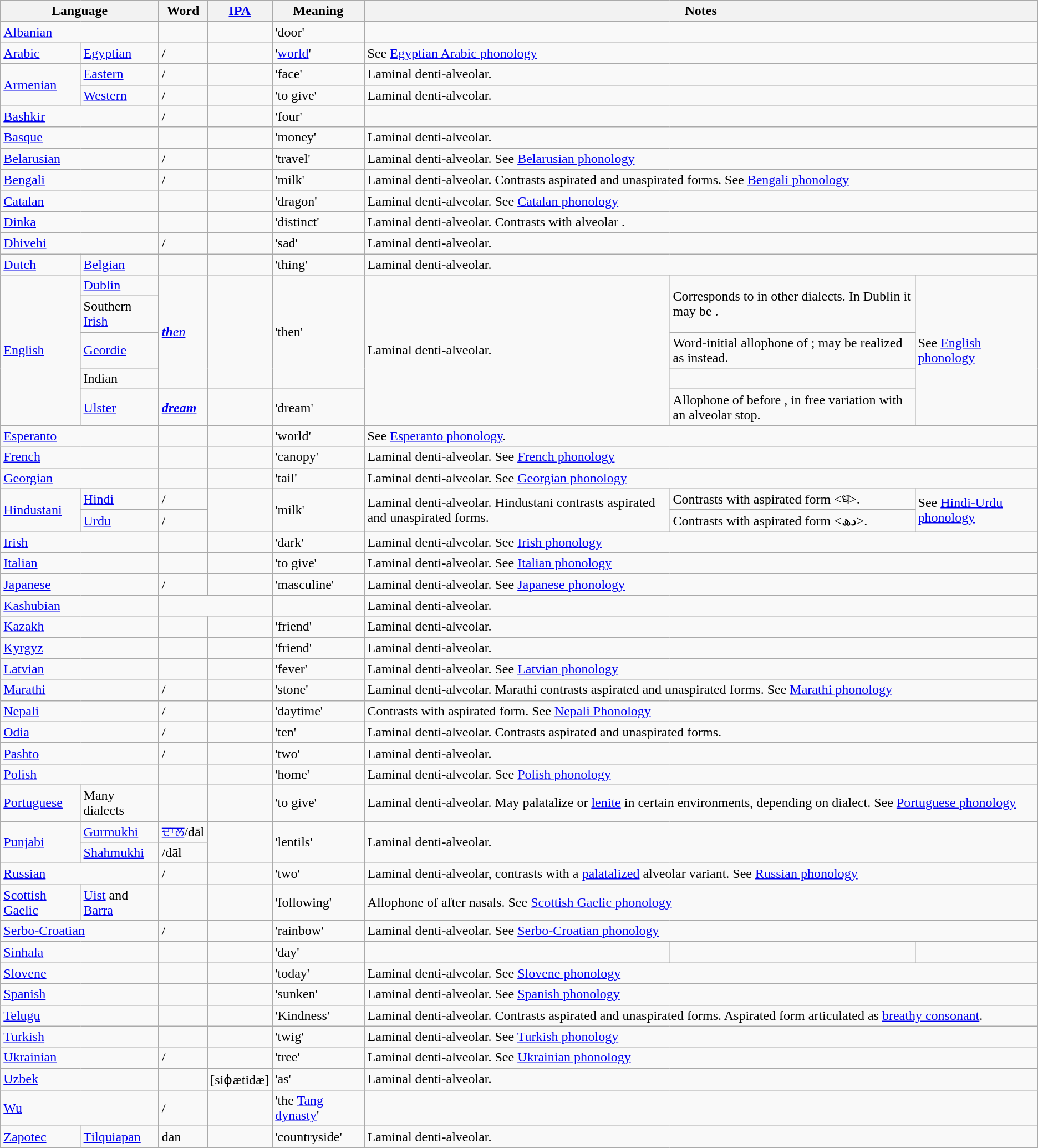<table class="wikitable">
<tr>
<th colspan="2">Language</th>
<th>Word</th>
<th><a href='#'>IPA</a></th>
<th>Meaning</th>
<th colspan="3">Notes</th>
</tr>
<tr>
<td colspan="2"><a href='#'>Albanian</a></td>
<td></td>
<td></td>
<td>'door'</td>
<td colspan="3"></td>
</tr>
<tr>
<td><a href='#'>Arabic</a></td>
<td><a href='#'>Egyptian</a></td>
<td> / </td>
<td></td>
<td>'<a href='#'>world</a>'</td>
<td colspan="3">See <a href='#'>Egyptian Arabic phonology</a></td>
</tr>
<tr>
<td rowspan="2"><a href='#'>Armenian</a></td>
<td><a href='#'>Eastern</a></td>
<td> / </td>
<td></td>
<td>'face'</td>
<td colspan="3">Laminal denti-alveolar.</td>
</tr>
<tr>
<td><a href='#'>Western</a></td>
<td> / </td>
<td></td>
<td>'to give'</td>
<td colspan="3">Laminal denti-alveolar.</td>
</tr>
<tr>
<td colspan="2"><a href='#'>Bashkir</a></td>
<td> / <em></em></td>
<td></td>
<td>'four'</td>
<td colspan="3"></td>
</tr>
<tr>
<td colspan="2"><a href='#'>Basque</a></td>
<td></td>
<td></td>
<td>'money'</td>
<td colspan="3">Laminal denti-alveolar.</td>
</tr>
<tr>
<td colspan="2"><a href='#'>Belarusian</a></td>
<td>/</td>
<td></td>
<td>'travel'</td>
<td colspan="3">Laminal denti-alveolar. See <a href='#'>Belarusian phonology</a></td>
</tr>
<tr>
<td colspan="2"><a href='#'>Bengali</a></td>
<td>/</td>
<td></td>
<td>'milk'</td>
<td colspan="3">Laminal denti-alveolar. Contrasts aspirated and unaspirated forms. See <a href='#'>Bengali phonology</a></td>
</tr>
<tr>
<td colspan="2"><a href='#'>Catalan</a></td>
<td></td>
<td></td>
<td>'dragon'</td>
<td colspan="3">Laminal denti-alveolar. See <a href='#'>Catalan phonology</a></td>
</tr>
<tr>
<td colspan="2"><a href='#'>Dinka</a></td>
<td></td>
<td></td>
<td>'distinct'</td>
<td colspan="3">Laminal denti-alveolar. Contrasts with alveolar .</td>
</tr>
<tr>
<td colspan="2"><a href='#'>Dhivehi</a></td>
<td>/<a href='#'></a></td>
<td></td>
<td>'sad'</td>
<td colspan="3">Laminal denti-alveolar.</td>
</tr>
<tr>
<td><a href='#'>Dutch</a></td>
<td><a href='#'>Belgian</a></td>
<td></td>
<td></td>
<td>'thing'</td>
<td colspan="3">Laminal denti-alveolar.</td>
</tr>
<tr>
<td rowspan="5"><a href='#'>English</a></td>
<td><a href='#'>Dublin</a></td>
<td rowspan="4"><em><a href='#'><strong>th</strong>en</a></em></td>
<td rowspan="4"></td>
<td rowspan="4">'then'</td>
<td rowspan="5">Laminal denti-alveolar.</td>
<td rowspan="2">Corresponds to  in other dialects. In Dublin it may be .</td>
<td rowspan="5">See <a href='#'>English phonology</a></td>
</tr>
<tr>
<td>Southern <a href='#'>Irish</a></td>
</tr>
<tr>
<td><a href='#'>Geordie</a></td>
<td>Word-initial allophone of ; may be realized as  instead.</td>
</tr>
<tr>
<td>Indian</td>
<td></td>
</tr>
<tr>
<td><a href='#'>Ulster</a></td>
<td><a href='#'><strong><em>d<strong>ream<em></a></td>
<td></td>
<td>'dream'</td>
<td>Allophone of  before , in free variation with an alveolar stop.</td>
</tr>
<tr>
<td colspan="2"><a href='#'>Esperanto</a></td>
<td></td>
<td></td>
<td>'world'</td>
<td colspan="3">See <a href='#'>Esperanto phonology</a>.</td>
</tr>
<tr>
<td colspan="2"><a href='#'>French</a></td>
<td></td>
<td></td>
<td>'canopy'</td>
<td colspan="3">Laminal denti-alveolar. See <a href='#'>French phonology</a></td>
</tr>
<tr>
<td colspan="2"><a href='#'>Georgian</a></td>
<td></td>
<td></td>
<td>'tail'</td>
<td colspan="3">Laminal denti-alveolar. See <a href='#'>Georgian phonology</a></td>
</tr>
<tr>
<td rowspan="2"><a href='#'>Hindustani</a></td>
<td><a href='#'>Hindi</a></td>
<td> / </td>
<td rowspan="2"></td>
<td rowspan="2">'milk'</td>
<td rowspan="2">Laminal denti-alveolar. Hindustani contrasts aspirated and unaspirated forms.</td>
<td>Contrasts with aspirated form <ध>.</td>
<td rowspan="2">See <a href='#'>Hindi-Urdu phonology</a></td>
</tr>
<tr>
<td><a href='#'>Urdu</a></td>
<td> / </td>
<td>Contrasts with aspirated form <دھ>.</td>
</tr>
<tr>
<td colspan="2"><a href='#'>Irish</a></td>
<td></td>
<td></td>
<td>'dark'</td>
<td colspan="3">Laminal denti-alveolar. See <a href='#'>Irish phonology</a></td>
</tr>
<tr>
<td colspan="2"><a href='#'>Italian</a></td>
<td></td>
<td></td>
<td>'to give'</td>
<td colspan="3">Laminal denti-alveolar. See <a href='#'>Italian phonology</a></td>
</tr>
<tr>
<td colspan="2"><a href='#'>Japanese</a></td>
<td> / </td>
<td></td>
<td>'masculine'</td>
<td colspan="3">Laminal denti-alveolar. See <a href='#'>Japanese phonology</a></td>
</tr>
<tr>
<td colspan="2"><a href='#'>Kashubian</a></td>
<td colspan="2"></td>
<td></td>
<td colspan="3">Laminal denti-alveolar.</td>
</tr>
<tr>
<td colspan="2"><a href='#'>Kazakh</a></td>
<td></td>
<td></td>
<td>'friend'</td>
<td colspan="3">Laminal denti-alveolar.</td>
</tr>
<tr>
<td colspan="2"><a href='#'>Kyrgyz</a></td>
<td></td>
<td></td>
<td>'friend'</td>
<td colspan="3">Laminal denti-alveolar.</td>
</tr>
<tr>
<td colspan="2"><a href='#'>Latvian</a></td>
<td></td>
<td></td>
<td>'fever'</td>
<td colspan="3">Laminal denti-alveolar. See <a href='#'>Latvian phonology</a></td>
</tr>
<tr>
<td colspan="2"><a href='#'>Marathi</a></td>
<td>/</td>
<td></td>
<td>'stone'</td>
<td colspan="3">Laminal denti-alveolar. Marathi contrasts aspirated and unaspirated forms. See <a href='#'>Marathi phonology</a></td>
</tr>
<tr>
<td colspan="2"><a href='#'>Nepali</a></td>
<td>/</td>
<td></td>
<td>'daytime'</td>
<td colspan="3">Contrasts with aspirated form. See <a href='#'>Nepali Phonology</a></td>
</tr>
<tr>
<td colspan="2"><a href='#'>Odia</a></td>
<td>/</td>
<td></td>
<td>'ten'</td>
<td colspan="3">Laminal denti-alveolar. Contrasts aspirated and unaspirated forms.</td>
</tr>
<tr>
<td colspan="2"><a href='#'>Pashto</a></td>
<td>/</td>
<td></td>
<td>'two'</td>
<td colspan="3">Laminal denti-alveolar.</td>
</tr>
<tr>
<td colspan="2"><a href='#'>Polish</a></td>
<td></td>
<td></td>
<td>'home'</td>
<td colspan="3">Laminal denti-alveolar. See <a href='#'>Polish phonology</a></td>
</tr>
<tr>
<td><a href='#'>Portuguese</a></td>
<td>Many dialects</td>
<td></td>
<td></td>
<td>'to give'</td>
<td colspan="3">Laminal denti-alveolar. May palatalize or <a href='#'>lenite</a> in certain environments, depending on dialect. See <a href='#'>Portuguese phonology</a></td>
</tr>
<tr>
<td rowspan="2"><a href='#'>Punjabi</a></td>
<td><a href='#'>Gurmukhi</a></td>
<td><a href='#'>ਦਾਲ</a>/dāl</td>
<td rowspan="2"></td>
<td rowspan="2">'lentils'</td>
<td colspan="3" & rowspan="2">Laminal denti-alveolar.</td>
</tr>
<tr>
<td><a href='#'>Shahmukhi</a></td>
<td>/dāl</td>
</tr>
<tr>
<td colspan="2"><a href='#'>Russian</a></td>
<td>/</td>
<td></td>
<td>'two'</td>
<td colspan="3">Laminal denti-alveolar, contrasts with a <a href='#'>palatalized</a> alveolar variant. See <a href='#'>Russian phonology</a></td>
</tr>
<tr>
<td><a href='#'>Scottish Gaelic</a></td>
<td><a href='#'>Uist</a> and <a href='#'>Barra</a></td>
<td></td>
<td></td>
<td>'following'</td>
<td colspan="3">Allophone of  after nasals. See <a href='#'>Scottish Gaelic phonology</a></td>
</tr>
<tr>
<td colspan="2"><a href='#'>Serbo-Croatian</a></td>
<td> / </td>
<td></td>
<td>'rainbow'</td>
<td colspan="3">Laminal denti-alveolar. See <a href='#'>Serbo-Croatian phonology</a></td>
</tr>
<tr>
<td colspan="2"><a href='#'>Sinhala</a></td>
<td></td>
<td></td>
<td>'day'</td>
<td></td>
<td></td>
<td></td>
</tr>
<tr>
<td colspan="2"><a href='#'>Slovene</a></td>
<td></td>
<td></td>
<td>'today'</td>
<td colspan="3">Laminal denti-alveolar. See <a href='#'>Slovene phonology</a></td>
</tr>
<tr>
<td colspan="2"><a href='#'>Spanish</a></td>
<td></td>
<td></td>
<td>'sunken'</td>
<td colspan="3">Laminal denti-alveolar. See <a href='#'>Spanish phonology</a></td>
</tr>
<tr>
<td colspan="2"><a href='#'>Telugu</a></td>
<td></td>
<td></td>
<td>'Kindness'</td>
<td colspan="3">Laminal denti-alveolar. Contrasts aspirated and unaspirated forms. Aspirated form articulated as <a href='#'>breathy consonant</a>.</td>
</tr>
<tr>
<td colspan="2"><a href='#'>Turkish</a></td>
<td></td>
<td></td>
<td>'twig'</td>
<td colspan="3">Laminal denti-alveolar. See <a href='#'>Turkish phonology</a></td>
</tr>
<tr>
<td colspan="2"><a href='#'>Ukrainian</a></td>
<td>/</td>
<td></td>
<td>'tree'</td>
<td colspan="3">Laminal denti-alveolar. See <a href='#'>Ukrainian phonology</a></td>
</tr>
<tr>
<td colspan="2"><a href='#'>Uzbek</a></td>
<td></td>
<td>[siɸætidæ]</td>
<td>'as'</td>
<td colspan="3">Laminal denti-alveolar.</td>
</tr>
<tr>
<td colspan="2"><a href='#'>Wu</a></td>
<td>/</td>
<td></td>
<td>'the <a href='#'>Tang dynasty</a>'</td>
<td colspan="3"></td>
</tr>
<tr>
<td><a href='#'>Zapotec</a></td>
<td><a href='#'>Tilquiapan</a></td>
<td></em></strong>d</strong>an</em></td>
<td></td>
<td>'countryside'</td>
<td colspan="3">Laminal denti-alveolar.</td>
</tr>
</table>
